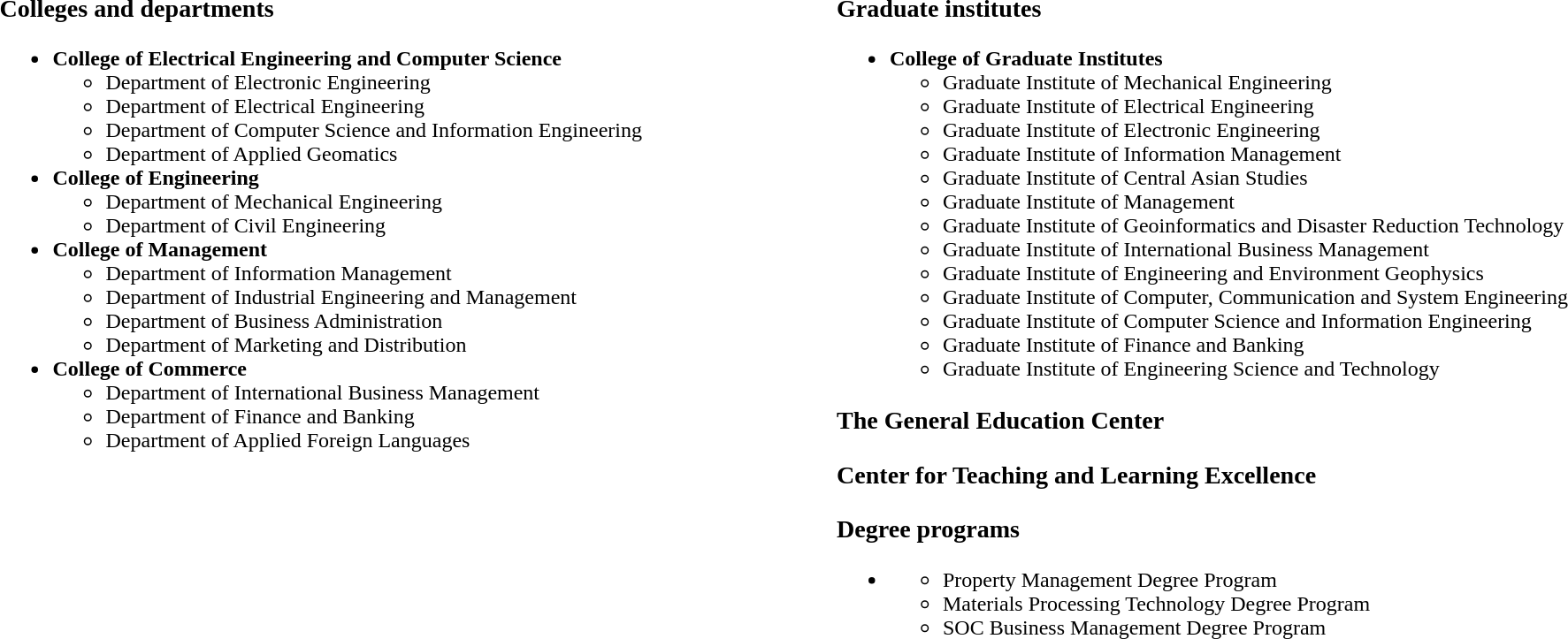<table border="0" cellpadding="5" width="100%">
<tr ---- valign="top">
<td width="50%"></td>
<td width="50%"></td>
</tr>
<tr ---->
<td valign="top"><br><h3>Colleges and departments</h3><ul><li><strong>College of Electrical Engineering and Computer Science</strong><ul><li>Department of Electronic Engineering</li><li>Department of Electrical Engineering</li><li>Department of Computer Science and Information Engineering</li><li>Department of Applied Geomatics</li></ul></li><li><strong>College of Engineering</strong><ul><li>Department of Mechanical Engineering</li><li>Department of Civil Engineering</li></ul></li><li><strong>College of Management</strong><ul><li>Department of Information Management</li><li>Department of Industrial Engineering and Management</li><li>Department of Business Administration</li><li>Department of Marketing and Distribution</li></ul></li><li><strong>College of Commerce </strong><ul><li>Department of International Business Management</li><li>Department of Finance and Banking</li><li>Department of Applied Foreign Languages</li></ul></li></ul></td>
<td valign="top" align="left"><br><h3>Graduate institutes</h3><ul><li><strong>College of Graduate Institutes</strong><ul><li>Graduate Institute of Mechanical Engineering</li><li>Graduate Institute of Electrical Engineering</li><li>Graduate Institute of Electronic Engineering</li><li>Graduate Institute of Information Management</li><li>Graduate Institute of Central Asian Studies</li><li>Graduate Institute of Management</li><li>Graduate Institute of Geoinformatics and Disaster Reduction Technology</li><li>Graduate Institute of International Business Management</li><li>Graduate Institute of Engineering and Environment Geophysics</li><li>Graduate Institute of Computer, Communication and System Engineering</li><li>Graduate Institute of Computer Science and Information Engineering</li><li>Graduate Institute of Finance and Banking</li><li>Graduate Institute of Engineering Science and Technology</li></ul></li></ul><h3>The General Education Center</h3><h3>Center for Teaching and Learning Excellence</h3><h3>Degree programs</h3><ul><li><ul><li>Property Management Degree Program</li><li>Materials Processing Technology Degree Program</li><li>SOC Business Management Degree Program</li></ul></li></ul></td>
</tr>
</table>
